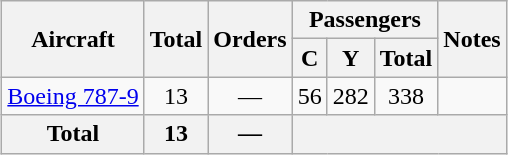<table class="wikitable" style="margin:auto;border-collapse:collapse;text-align:center;">
<tr>
<th rowspan="2">Aircraft</th>
<th rowspan="2">Total</th>
<th rowspan="2">Orders</th>
<th colspan="3">Passengers</th>
<th rowspan="2">Notes</th>
</tr>
<tr>
<th><abbr>C</abbr></th>
<th><abbr>Y</abbr></th>
<th>Total</th>
</tr>
<tr>
<td><a href='#'>Boeing 787-9</a></td>
<td>13</td>
<td>—</td>
<td>56</td>
<td>282</td>
<td>338</td>
<td></td>
</tr>
<tr>
<th>Total</th>
<th>13</th>
<th>—</th>
<th colspan="4"></th>
</tr>
</table>
